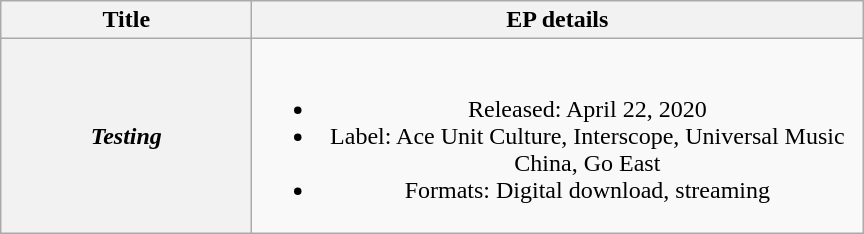<table class="wikitable plainrowheaders" style="text-align:center;">
<tr>
<th scope="col" style="width:10em;">Title</th>
<th scope="col" style="width:25em;">EP details</th>
</tr>
<tr>
<th scope="row"><em>Testing</em></th>
<td><br><ul><li>Released: April 22, 2020</li><li>Label: Ace Unit Culture, Interscope, Universal Music China, Go East</li><li>Formats: Digital download, streaming</li></ul></td>
</tr>
</table>
